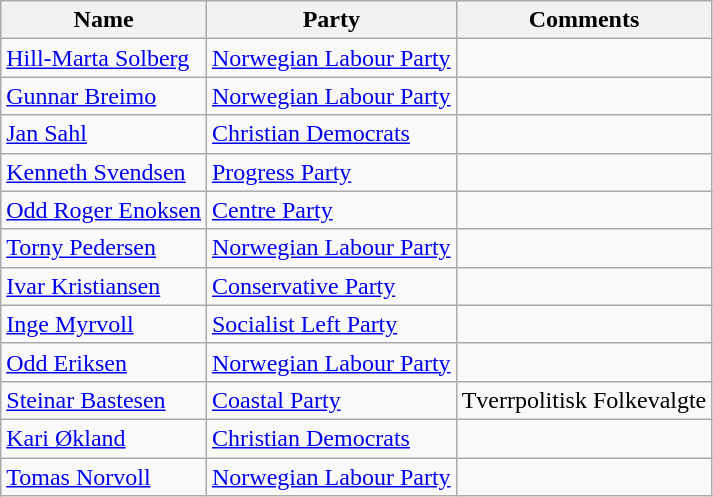<table class="wikitable">
<tr>
<th>Name</th>
<th>Party</th>
<th>Comments</th>
</tr>
<tr>
<td><a href='#'>Hill-Marta Solberg</a></td>
<td><a href='#'>Norwegian Labour Party</a></td>
<td></td>
</tr>
<tr>
<td><a href='#'>Gunnar Breimo</a></td>
<td><a href='#'>Norwegian Labour Party</a></td>
<td></td>
</tr>
<tr>
<td><a href='#'>Jan Sahl</a></td>
<td><a href='#'>Christian Democrats</a></td>
<td></td>
</tr>
<tr>
<td><a href='#'>Kenneth Svendsen</a></td>
<td><a href='#'>Progress Party</a></td>
<td></td>
</tr>
<tr>
<td><a href='#'>Odd Roger Enoksen</a></td>
<td><a href='#'>Centre Party</a></td>
<td></td>
</tr>
<tr>
<td><a href='#'>Torny Pedersen</a></td>
<td><a href='#'>Norwegian Labour Party</a></td>
<td></td>
</tr>
<tr>
<td><a href='#'>Ivar Kristiansen</a></td>
<td><a href='#'>Conservative Party</a></td>
<td></td>
</tr>
<tr>
<td><a href='#'>Inge Myrvoll</a></td>
<td><a href='#'>Socialist Left Party</a></td>
<td></td>
</tr>
<tr>
<td><a href='#'>Odd Eriksen</a></td>
<td><a href='#'>Norwegian Labour Party</a></td>
<td></td>
</tr>
<tr>
<td><a href='#'>Steinar Bastesen</a></td>
<td><a href='#'>Coastal Party</a></td>
<td>Tverrpolitisk Folkevalgte</td>
</tr>
<tr>
<td><a href='#'>Kari Økland</a></td>
<td><a href='#'>Christian Democrats</a></td>
<td></td>
</tr>
<tr>
<td><a href='#'>Tomas Norvoll</a></td>
<td><a href='#'>Norwegian Labour Party</a></td>
<td></td>
</tr>
</table>
